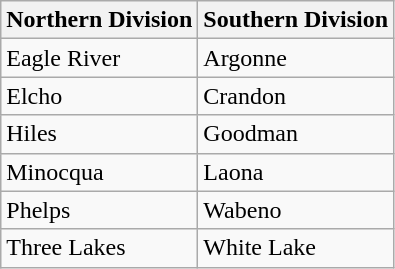<table class="wikitable">
<tr>
<th>Northern Division</th>
<th>Southern Division</th>
</tr>
<tr>
<td>Eagle River</td>
<td>Argonne</td>
</tr>
<tr>
<td>Elcho</td>
<td>Crandon</td>
</tr>
<tr>
<td>Hiles</td>
<td>Goodman</td>
</tr>
<tr>
<td>Minocqua</td>
<td>Laona</td>
</tr>
<tr>
<td>Phelps</td>
<td>Wabeno</td>
</tr>
<tr>
<td>Three Lakes</td>
<td>White Lake</td>
</tr>
</table>
